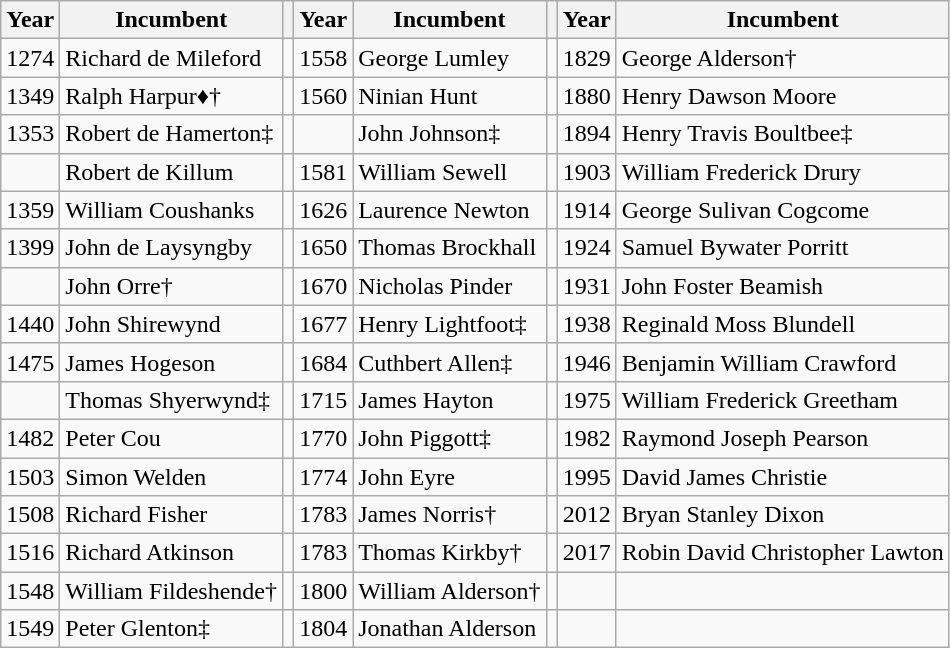<table class="wikitable">
<tr>
<th>Year</th>
<th>Incumbent</th>
<th></th>
<th>Year</th>
<th>Incumbent</th>
<th></th>
<th>Year</th>
<th>Incumbent</th>
</tr>
<tr>
<td>1274</td>
<td>Richard de Mileford</td>
<td></td>
<td>1558</td>
<td>George Lumley</td>
<td></td>
<td>1829</td>
<td>George Alderson†</td>
</tr>
<tr>
<td>1349</td>
<td>Ralph Harpur♦†</td>
<td></td>
<td>1560</td>
<td>Ninian Hunt</td>
<td></td>
<td>1880</td>
<td>Henry Dawson Moore</td>
</tr>
<tr>
<td>1353</td>
<td>Robert de Hamerton‡</td>
<td></td>
<td></td>
<td>John Johnson‡</td>
<td></td>
<td>1894</td>
<td>Henry Travis Boultbee‡</td>
</tr>
<tr>
<td></td>
<td>Robert de Killum</td>
<td></td>
<td>1581</td>
<td>William Sewell</td>
<td></td>
<td>1903</td>
<td>William Frederick Drury</td>
</tr>
<tr>
<td>1359</td>
<td>William Coushanks</td>
<td></td>
<td>1626</td>
<td>Laurence Newton</td>
<td></td>
<td>1914</td>
<td>George Sulivan Cogcome</td>
</tr>
<tr>
<td>1399</td>
<td>John de Laysyngby</td>
<td></td>
<td>1650</td>
<td>Thomas Brockhall</td>
<td></td>
<td>1924</td>
<td>Samuel Bywater Porritt</td>
</tr>
<tr>
<td></td>
<td>John Orre†</td>
<td></td>
<td>1670</td>
<td>Nicholas Pinder</td>
<td></td>
<td>1931</td>
<td>John Foster Beamish</td>
</tr>
<tr>
<td>1440</td>
<td>John Shirewynd</td>
<td></td>
<td>1677</td>
<td>Henry Lightfoot‡</td>
<td></td>
<td>1938</td>
<td>Reginald Moss Blundell</td>
</tr>
<tr>
<td>1475</td>
<td>James Hogeson</td>
<td></td>
<td>1684</td>
<td>Cuthbert Allen‡</td>
<td></td>
<td>1946</td>
<td>Benjamin William Crawford</td>
</tr>
<tr>
<td></td>
<td>Thomas Shyerwynd‡</td>
<td></td>
<td>1715</td>
<td>James Hayton</td>
<td></td>
<td>1975</td>
<td>William Frederick Greetham</td>
</tr>
<tr>
<td>1482</td>
<td>Peter Cou</td>
<td></td>
<td>1770</td>
<td>John Piggott‡</td>
<td></td>
<td>1982</td>
<td>Raymond Joseph Pearson</td>
</tr>
<tr>
<td>1503</td>
<td>Simon Welden</td>
<td></td>
<td>1774</td>
<td>John Eyre</td>
<td></td>
<td>1995</td>
<td>David James Christie</td>
</tr>
<tr>
<td>1508</td>
<td>Richard Fisher</td>
<td></td>
<td>1783</td>
<td>James Norris†</td>
<td></td>
<td>2012</td>
<td>Bryan Stanley Dixon</td>
</tr>
<tr>
<td>1516</td>
<td>Richard Atkinson</td>
<td></td>
<td>1783</td>
<td>Thomas Kirkby†</td>
<td></td>
<td>2017</td>
<td>Robin David Christopher Lawton</td>
</tr>
<tr>
<td>1548</td>
<td>William Fildeshende†</td>
<td></td>
<td>1800</td>
<td>William Alderson†</td>
<td></td>
<td></td>
<td></td>
</tr>
<tr>
<td>1549</td>
<td>Peter Glenton‡</td>
<td></td>
<td>1804</td>
<td>Jonathan Alderson</td>
<td></td>
<td></td>
<td></td>
</tr>
</table>
